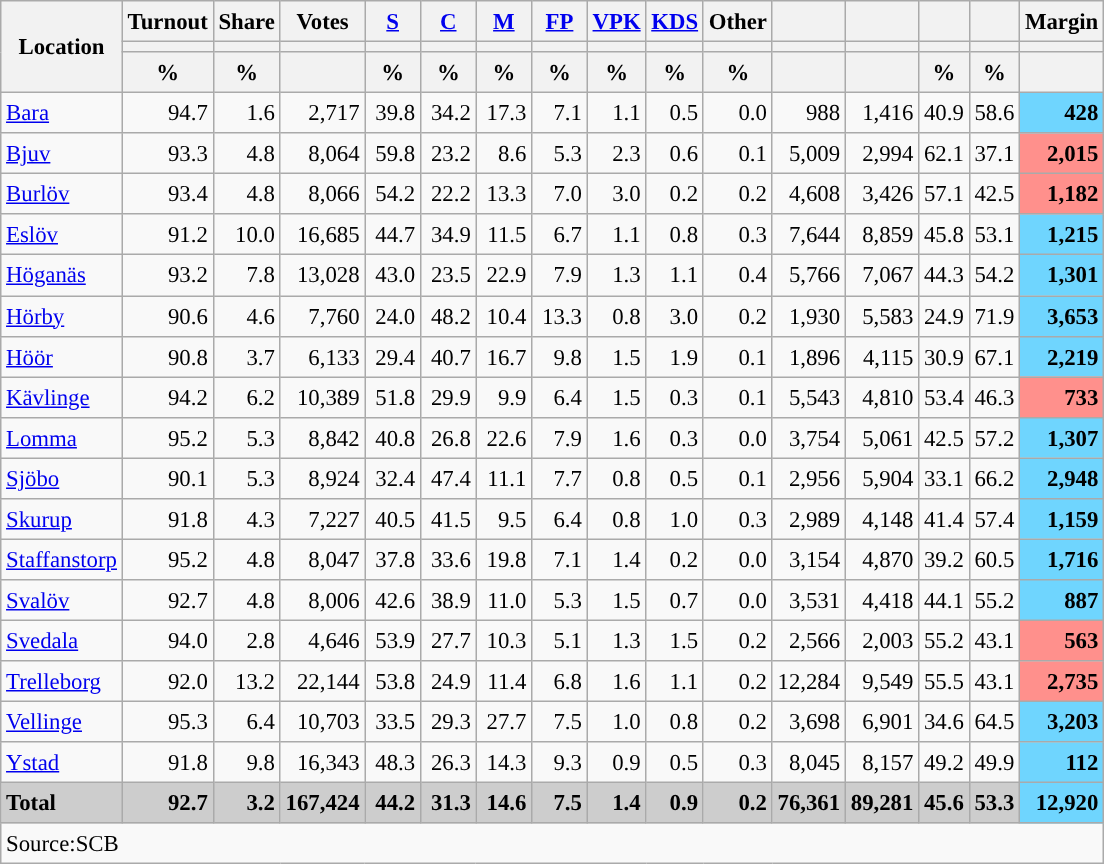<table class="wikitable sortable" style="text-align:right; font-size:95%; line-height:20px;">
<tr>
<th rowspan="3">Location</th>
<th>Turnout</th>
<th>Share</th>
<th>Votes</th>
<th width="30px" class="unsortable"><a href='#'>S</a></th>
<th width="30px" class="unsortable"><a href='#'>C</a></th>
<th width="30px" class="unsortable"><a href='#'>M</a></th>
<th width="30px" class="unsortable"><a href='#'>FP</a></th>
<th width="30px" class="unsortable"><a href='#'>VPK</a></th>
<th width="30px" class="unsortable"><a href='#'>KDS</a></th>
<th width="30px" class="unsortable">Other</th>
<th></th>
<th></th>
<th></th>
<th></th>
<th>Margin</th>
</tr>
<tr>
<th></th>
<th></th>
<th></th>
<th style="background:"></th>
<th style="background:"></th>
<th style="background:"></th>
<th style="background:"></th>
<th style="background:"></th>
<th style="background:"></th>
<th style="background:"></th>
<th style="background:"></th>
<th style="background:"></th>
<th style="background:"></th>
<th style="background:"></th>
<th></th>
</tr>
<tr>
<th data-sort-type="number">%</th>
<th data-sort-type="number">%</th>
<th></th>
<th data-sort-type="number">%</th>
<th data-sort-type="number">%</th>
<th data-sort-type="number">%</th>
<th data-sort-type="number">%</th>
<th data-sort-type="number">%</th>
<th data-sort-type="number">%</th>
<th data-sort-type="number">%</th>
<th data-sort-type="number"></th>
<th data-sort-type="number"></th>
<th data-sort-type="number">%</th>
<th data-sort-type="number">%</th>
<th data-sort-type="number"></th>
</tr>
<tr>
<td align=left><a href='#'>Bara</a></td>
<td>94.7</td>
<td>1.6</td>
<td>2,717</td>
<td>39.8</td>
<td>34.2</td>
<td>17.3</td>
<td>7.1</td>
<td>1.1</td>
<td>0.5</td>
<td>0.0</td>
<td>988</td>
<td>1,416</td>
<td>40.9</td>
<td>58.6</td>
<td bgcolor=#6fd5fe><strong>428</strong></td>
</tr>
<tr>
<td align=left><a href='#'>Bjuv</a></td>
<td>93.3</td>
<td>4.8</td>
<td>8,064</td>
<td>59.8</td>
<td>23.2</td>
<td>8.6</td>
<td>5.3</td>
<td>2.3</td>
<td>0.6</td>
<td>0.1</td>
<td>5,009</td>
<td>2,994</td>
<td>62.1</td>
<td>37.1</td>
<td bgcolor=#ff908c><strong>2,015</strong></td>
</tr>
<tr>
<td align=left><a href='#'>Burlöv</a></td>
<td>93.4</td>
<td>4.8</td>
<td>8,066</td>
<td>54.2</td>
<td>22.2</td>
<td>13.3</td>
<td>7.0</td>
<td>3.0</td>
<td>0.2</td>
<td>0.2</td>
<td>4,608</td>
<td>3,426</td>
<td>57.1</td>
<td>42.5</td>
<td bgcolor=#ff908c><strong>1,182</strong></td>
</tr>
<tr>
<td align=left><a href='#'>Eslöv</a></td>
<td>91.2</td>
<td>10.0</td>
<td>16,685</td>
<td>44.7</td>
<td>34.9</td>
<td>11.5</td>
<td>6.7</td>
<td>1.1</td>
<td>0.8</td>
<td>0.3</td>
<td>7,644</td>
<td>8,859</td>
<td>45.8</td>
<td>53.1</td>
<td bgcolor=#6fd5fe><strong>1,215</strong></td>
</tr>
<tr>
<td align=left><a href='#'>Höganäs</a></td>
<td>93.2</td>
<td>7.8</td>
<td>13,028</td>
<td>43.0</td>
<td>23.5</td>
<td>22.9</td>
<td>7.9</td>
<td>1.3</td>
<td>1.1</td>
<td>0.4</td>
<td>5,766</td>
<td>7,067</td>
<td>44.3</td>
<td>54.2</td>
<td bgcolor=#6fd5fe><strong>1,301</strong></td>
</tr>
<tr>
<td align=left><a href='#'>Hörby</a></td>
<td>90.6</td>
<td>4.6</td>
<td>7,760</td>
<td>24.0</td>
<td>48.2</td>
<td>10.4</td>
<td>13.3</td>
<td>0.8</td>
<td>3.0</td>
<td>0.2</td>
<td>1,930</td>
<td>5,583</td>
<td>24.9</td>
<td>71.9</td>
<td bgcolor=#6fd5fe><strong>3,653</strong></td>
</tr>
<tr>
<td align=left><a href='#'>Höör</a></td>
<td>90.8</td>
<td>3.7</td>
<td>6,133</td>
<td>29.4</td>
<td>40.7</td>
<td>16.7</td>
<td>9.8</td>
<td>1.5</td>
<td>1.9</td>
<td>0.1</td>
<td>1,896</td>
<td>4,115</td>
<td>30.9</td>
<td>67.1</td>
<td bgcolor=#6fd5fe><strong>2,219</strong></td>
</tr>
<tr>
<td align=left><a href='#'>Kävlinge</a></td>
<td>94.2</td>
<td>6.2</td>
<td>10,389</td>
<td>51.8</td>
<td>29.9</td>
<td>9.9</td>
<td>6.4</td>
<td>1.5</td>
<td>0.3</td>
<td>0.1</td>
<td>5,543</td>
<td>4,810</td>
<td>53.4</td>
<td>46.3</td>
<td bgcolor=#ff908c><strong>733</strong></td>
</tr>
<tr>
<td align=left><a href='#'>Lomma</a></td>
<td>95.2</td>
<td>5.3</td>
<td>8,842</td>
<td>40.8</td>
<td>26.8</td>
<td>22.6</td>
<td>7.9</td>
<td>1.6</td>
<td>0.3</td>
<td>0.0</td>
<td>3,754</td>
<td>5,061</td>
<td>42.5</td>
<td>57.2</td>
<td bgcolor=#6fd5fe><strong>1,307</strong></td>
</tr>
<tr>
<td align=left><a href='#'>Sjöbo</a></td>
<td>90.1</td>
<td>5.3</td>
<td>8,924</td>
<td>32.4</td>
<td>47.4</td>
<td>11.1</td>
<td>7.7</td>
<td>0.8</td>
<td>0.5</td>
<td>0.1</td>
<td>2,956</td>
<td>5,904</td>
<td>33.1</td>
<td>66.2</td>
<td bgcolor=#6fd5fe><strong>2,948</strong></td>
</tr>
<tr>
<td align=left><a href='#'>Skurup</a></td>
<td>91.8</td>
<td>4.3</td>
<td>7,227</td>
<td>40.5</td>
<td>41.5</td>
<td>9.5</td>
<td>6.4</td>
<td>0.8</td>
<td>1.0</td>
<td>0.3</td>
<td>2,989</td>
<td>4,148</td>
<td>41.4</td>
<td>57.4</td>
<td bgcolor=#6fd5fe><strong>1,159</strong></td>
</tr>
<tr>
<td align=left><a href='#'>Staffanstorp</a></td>
<td>95.2</td>
<td>4.8</td>
<td>8,047</td>
<td>37.8</td>
<td>33.6</td>
<td>19.8</td>
<td>7.1</td>
<td>1.4</td>
<td>0.2</td>
<td>0.0</td>
<td>3,154</td>
<td>4,870</td>
<td>39.2</td>
<td>60.5</td>
<td bgcolor=#6fd5fe><strong>1,716</strong></td>
</tr>
<tr>
<td align=left><a href='#'>Svalöv</a></td>
<td>92.7</td>
<td>4.8</td>
<td>8,006</td>
<td>42.6</td>
<td>38.9</td>
<td>11.0</td>
<td>5.3</td>
<td>1.5</td>
<td>0.7</td>
<td>0.0</td>
<td>3,531</td>
<td>4,418</td>
<td>44.1</td>
<td>55.2</td>
<td bgcolor=#6fd5fe><strong>887</strong></td>
</tr>
<tr>
<td align=left><a href='#'>Svedala</a></td>
<td>94.0</td>
<td>2.8</td>
<td>4,646</td>
<td>53.9</td>
<td>27.7</td>
<td>10.3</td>
<td>5.1</td>
<td>1.3</td>
<td>1.5</td>
<td>0.2</td>
<td>2,566</td>
<td>2,003</td>
<td>55.2</td>
<td>43.1</td>
<td bgcolor=#ff908c><strong>563</strong></td>
</tr>
<tr>
<td align=left><a href='#'>Trelleborg</a></td>
<td>92.0</td>
<td>13.2</td>
<td>22,144</td>
<td>53.8</td>
<td>24.9</td>
<td>11.4</td>
<td>6.8</td>
<td>1.6</td>
<td>1.1</td>
<td>0.2</td>
<td>12,284</td>
<td>9,549</td>
<td>55.5</td>
<td>43.1</td>
<td bgcolor=#ff908c><strong>2,735</strong></td>
</tr>
<tr>
<td align=left><a href='#'>Vellinge</a></td>
<td>95.3</td>
<td>6.4</td>
<td>10,703</td>
<td>33.5</td>
<td>29.3</td>
<td>27.7</td>
<td>7.5</td>
<td>1.0</td>
<td>0.8</td>
<td>0.2</td>
<td>3,698</td>
<td>6,901</td>
<td>34.6</td>
<td>64.5</td>
<td bgcolor=#6fd5fe><strong>3,203</strong></td>
</tr>
<tr>
<td align=left><a href='#'>Ystad</a></td>
<td>91.8</td>
<td>9.8</td>
<td>16,343</td>
<td>48.3</td>
<td>26.3</td>
<td>14.3</td>
<td>9.3</td>
<td>0.9</td>
<td>0.5</td>
<td>0.3</td>
<td>8,045</td>
<td>8,157</td>
<td>49.2</td>
<td>49.9</td>
<td bgcolor=#6fd5fe><strong>112</strong></td>
</tr>
<tr style="background:#CDCDCD;">
<td align=left><strong>Total</strong></td>
<td><strong>92.7</strong></td>
<td><strong>3.2</strong></td>
<td><strong>167,424</strong></td>
<td><strong>44.2</strong></td>
<td><strong>31.3</strong></td>
<td><strong>14.6</strong></td>
<td><strong>7.5</strong></td>
<td><strong>1.4</strong></td>
<td><strong>0.9</strong></td>
<td><strong>0.2</strong></td>
<td><strong>76,361</strong></td>
<td><strong>89,281</strong></td>
<td><strong>45.6</strong></td>
<td><strong>53.3</strong></td>
<td bgcolor=#6fd5fe><strong>12,920</strong></td>
</tr>
<tr>
<td align=left colspan=16>Source:SCB </td>
</tr>
</table>
